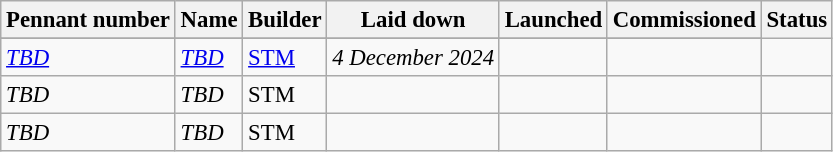<table class="wikitable" style="font-size:95%;">
<tr>
<th>Pennant number</th>
<th>Name</th>
<th>Builder</th>
<th>Laid down</th>
<th>Launched</th>
<th>Commissioned</th>
<th>Status</th>
</tr>
<tr>
</tr>
<tr>
<td><em><a href='#'>TBD</a></em></td>
<td><em><a href='#'>TBD</a></em></td>
<td><a href='#'>STM</a></td>
<td><em>4 December 2024</em></td>
<td></td>
<td></td>
</tr>
<tr>
<td><em>TBD</em></td>
<td><em>TBD</em></td>
<td>STM</td>
<td></td>
<td></td>
<td></td>
<td></td>
</tr>
<tr>
<td><em>TBD</em></td>
<td><em>TBD</em></td>
<td>STM</td>
<td></td>
<td></td>
<td></td>
<td></td>
</tr>
</table>
